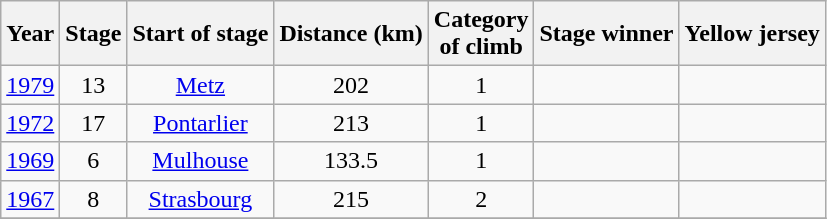<table class="wikitable"  style="text-align: center;">
<tr>
<th>Year</th>
<th>Stage</th>
<th>Start of stage</th>
<th>Distance (km)</th>
<th>Category<br>of climb</th>
<th>Stage winner</th>
<th>Yellow jersey</th>
</tr>
<tr>
<td><a href='#'>1979</a></td>
<td>13</td>
<td><a href='#'>Metz</a></td>
<td>202</td>
<td>1</td>
<td align=left></td>
<td align=left></td>
</tr>
<tr>
<td><a href='#'>1972</a></td>
<td>17</td>
<td><a href='#'>Pontarlier</a></td>
<td>213</td>
<td>1</td>
<td align=left></td>
<td align=left></td>
</tr>
<tr>
<td><a href='#'>1969</a></td>
<td>6</td>
<td><a href='#'>Mulhouse</a></td>
<td>133.5</td>
<td>1</td>
<td align=left></td>
<td align=left></td>
</tr>
<tr>
<td><a href='#'>1967</a></td>
<td>8</td>
<td><a href='#'>Strasbourg</a></td>
<td>215</td>
<td>2</td>
<td align=left></td>
<td align=left></td>
</tr>
<tr>
</tr>
</table>
